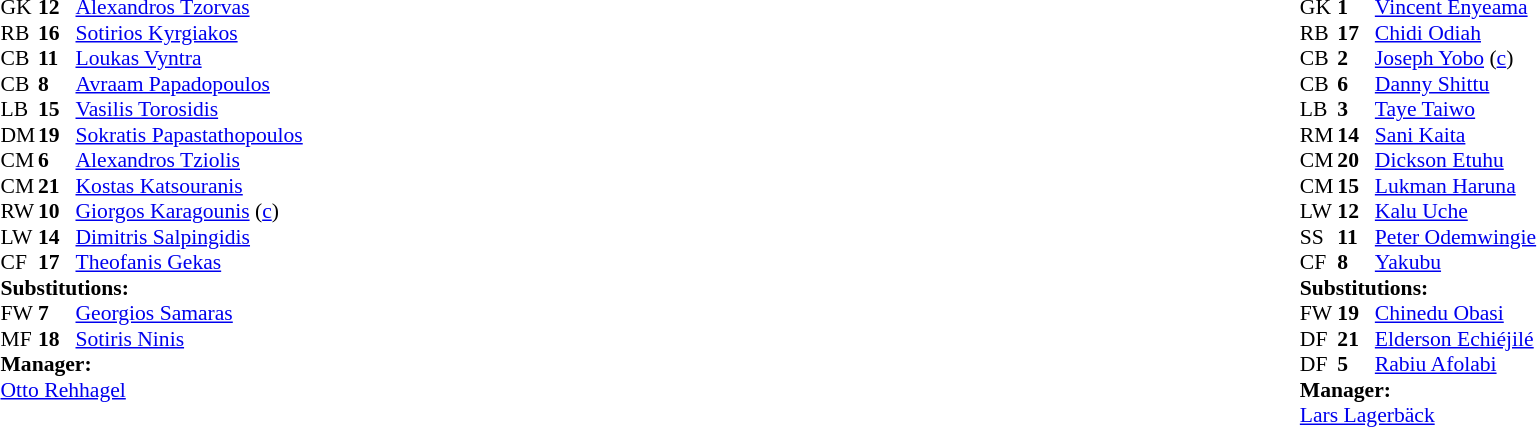<table width="100%">
<tr>
<td valign="top" width="40%"><br><table style="font-size: 90%" cellspacing="0" cellpadding="0">
<tr>
<th width="25"></th>
<th width="25"></th>
</tr>
<tr>
<td>GK</td>
<td><strong>12</strong></td>
<td><a href='#'>Alexandros Tzorvas</a></td>
</tr>
<tr>
<td>RB</td>
<td><strong>16</strong></td>
<td><a href='#'>Sotirios Kyrgiakos</a></td>
</tr>
<tr>
<td>CB</td>
<td><strong>11</strong></td>
<td><a href='#'>Loukas Vyntra</a></td>
</tr>
<tr>
<td>CB</td>
<td><strong>8</strong></td>
<td><a href='#'>Avraam Papadopoulos</a></td>
</tr>
<tr>
<td>LB</td>
<td><strong>15</strong></td>
<td><a href='#'>Vasilis Torosidis</a></td>
</tr>
<tr>
<td>DM</td>
<td><strong>19</strong></td>
<td><a href='#'>Sokratis Papastathopoulos</a></td>
<td></td>
<td></td>
</tr>
<tr>
<td>CM</td>
<td><strong>6</strong></td>
<td><a href='#'>Alexandros Tziolis</a></td>
<td></td>
</tr>
<tr>
<td>CM</td>
<td><strong>21</strong></td>
<td><a href='#'>Kostas Katsouranis</a></td>
</tr>
<tr>
<td>RW</td>
<td><strong>10</strong></td>
<td><a href='#'>Giorgos Karagounis</a> (<a href='#'>c</a>)</td>
</tr>
<tr>
<td>LW</td>
<td><strong>14</strong></td>
<td><a href='#'>Dimitris Salpingidis</a></td>
</tr>
<tr>
<td>CF</td>
<td><strong>17</strong></td>
<td><a href='#'>Theofanis Gekas</a></td>
<td></td>
<td></td>
</tr>
<tr>
<td colspan=3><strong>Substitutions:</strong></td>
</tr>
<tr>
<td>FW</td>
<td><strong>7</strong></td>
<td><a href='#'>Georgios Samaras</a></td>
<td></td>
<td></td>
</tr>
<tr>
<td>MF</td>
<td><strong>18</strong></td>
<td><a href='#'>Sotiris Ninis</a></td>
<td></td>
<td></td>
</tr>
<tr>
<td colspan=3><strong>Manager:</strong></td>
</tr>
<tr>
<td colspan=3> <a href='#'>Otto Rehhagel</a></td>
</tr>
</table>
</td>
<td valign="top"></td>
<td valign="top" width="50%"><br><table style="font-size: 90%" cellspacing="0" cellpadding="0" align="center">
<tr>
<th width=25></th>
<th width=25></th>
</tr>
<tr>
<td>GK</td>
<td><strong>1</strong></td>
<td><a href='#'>Vincent Enyeama</a></td>
</tr>
<tr>
<td>RB</td>
<td><strong>17</strong></td>
<td><a href='#'>Chidi Odiah</a></td>
</tr>
<tr>
<td>CB</td>
<td><strong>2</strong></td>
<td><a href='#'>Joseph Yobo</a> (<a href='#'>c</a>)</td>
</tr>
<tr>
<td>CB</td>
<td><strong>6</strong></td>
<td><a href='#'>Danny Shittu</a></td>
</tr>
<tr>
<td>LB</td>
<td><strong>3</strong></td>
<td><a href='#'>Taye Taiwo</a></td>
<td></td>
<td></td>
</tr>
<tr>
<td>RM</td>
<td><strong>14</strong></td>
<td><a href='#'>Sani Kaita</a></td>
<td></td>
</tr>
<tr>
<td>CM</td>
<td><strong>20</strong></td>
<td><a href='#'>Dickson Etuhu</a></td>
</tr>
<tr>
<td>CM</td>
<td><strong>15</strong></td>
<td><a href='#'>Lukman Haruna</a></td>
</tr>
<tr>
<td>LW</td>
<td><strong>12</strong></td>
<td><a href='#'>Kalu Uche</a></td>
</tr>
<tr>
<td>SS</td>
<td><strong>11</strong></td>
<td><a href='#'>Peter Odemwingie</a></td>
<td></td>
<td></td>
</tr>
<tr>
<td>CF</td>
<td><strong>8</strong></td>
<td><a href='#'>Yakubu</a></td>
</tr>
<tr>
<td colspan=3><strong>Substitutions:</strong></td>
</tr>
<tr>
<td>FW</td>
<td><strong>19</strong></td>
<td><a href='#'>Chinedu Obasi</a></td>
<td></td>
<td></td>
</tr>
<tr>
<td>DF</td>
<td><strong>21</strong></td>
<td><a href='#'>Elderson Echiéjilé</a></td>
<td></td>
<td></td>
<td></td>
</tr>
<tr>
<td>DF</td>
<td><strong>5</strong></td>
<td><a href='#'>Rabiu Afolabi</a></td>
<td></td>
<td></td>
<td></td>
</tr>
<tr>
<td colspan=3><strong>Manager:</strong></td>
</tr>
<tr>
<td colspan=4> <a href='#'>Lars Lagerbäck</a></td>
</tr>
</table>
</td>
</tr>
</table>
